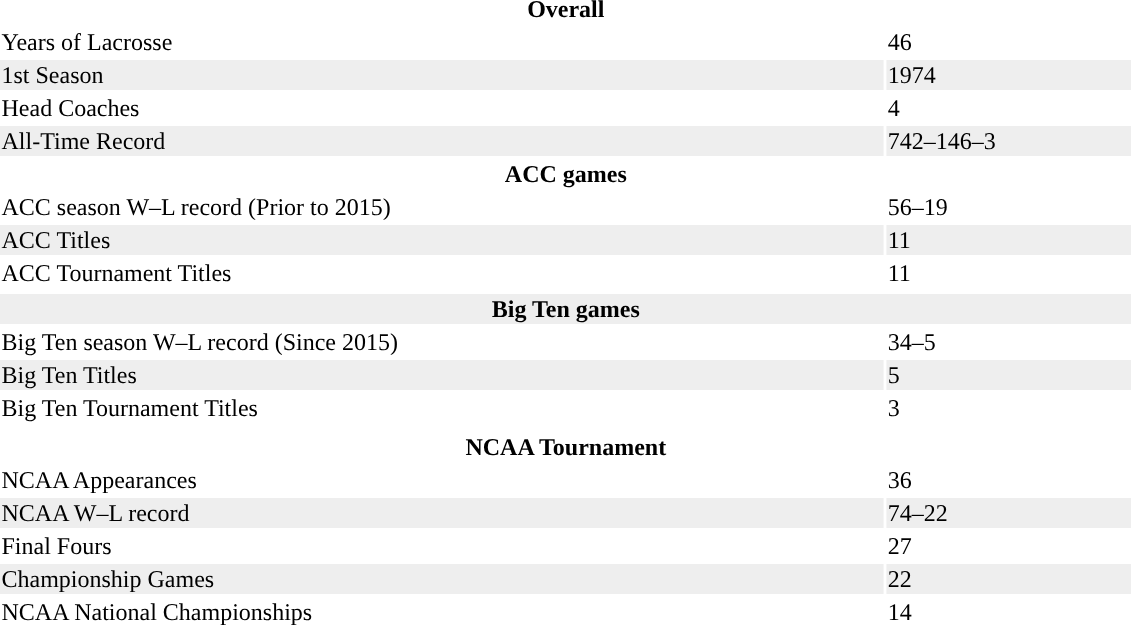<table width=60% class="toccolours">
<tr>
<th colspan=2>Overall</th>
</tr>
<tr>
<td>Years of Lacrosse</td>
<td>46</td>
</tr>
<tr bgcolor=#eeeeee>
<td>1st Season</td>
<td>1974</td>
</tr>
<tr>
<td>Head Coaches</td>
<td>4</td>
</tr>
<tr bgcolor=#eeeeee>
<td>All-Time Record</td>
<td>742–146–3</td>
</tr>
<tr>
<th colspan=2>ACC games</th>
</tr>
<tr>
<td>ACC season W–L record (Prior to 2015)</td>
<td>56–19</td>
</tr>
<tr bgcolor=#eeeeee>
<td>ACC Titles</td>
<td>11</td>
</tr>
<tr>
<td>ACC Tournament Titles</td>
<td>11</td>
</tr>
<tr>
</tr>
<tr bgcolor=#eeeeee>
<th colspan=2>Big Ten games</th>
</tr>
<tr>
<td>Big Ten season W–L record (Since 2015)</td>
<td>34–5</td>
</tr>
<tr bgcolor=#eeeeee>
<td>Big Ten Titles</td>
<td>5</td>
</tr>
<tr>
<td>Big Ten Tournament Titles</td>
<td>3</td>
</tr>
<tr>
</tr>
<tr bgcolor=#eeeeee>
</tr>
<tr>
<th colspan=2>NCAA Tournament</th>
</tr>
<tr>
<td>NCAA Appearances</td>
<td>36</td>
</tr>
<tr bgcolor=#eeeeee>
<td>NCAA W–L record</td>
<td>74–22</td>
</tr>
<tr>
<td>Final Fours</td>
<td>27</td>
</tr>
<tr bgcolor=#eeeeee>
<td>Championship Games</td>
<td>22</td>
</tr>
<tr>
<td>NCAA National Championships</td>
<td>14</td>
</tr>
</table>
